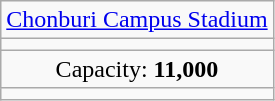<table class="wikitable" style="text-align:center;"|->
<tr>
<td><a href='#'>Chonburi Campus Stadium</a></td>
</tr>
<tr>
<td></td>
</tr>
<tr>
<td>Capacity: <strong>11,000</strong></td>
</tr>
<tr>
<td></td>
</tr>
</table>
